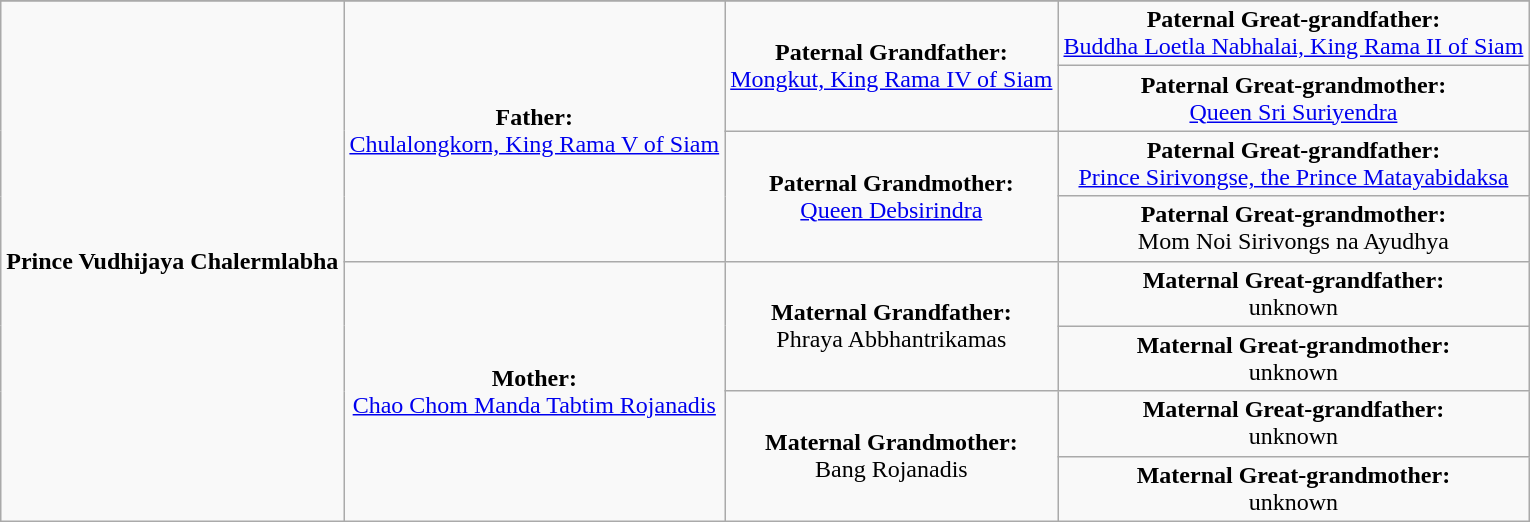<table class="wikitable">
<tr>
</tr>
<tr>
<td rowspan="8" align="center"><strong>Prince Vudhijaya Chalermlabha</strong></td>
<td rowspan="4" align="center"><strong>Father:</strong><br><a href='#'>Chulalongkorn, King Rama V of Siam</a></td>
<td rowspan="2" align="center"><strong>Paternal Grandfather:</strong><br><a href='#'>Mongkut, King Rama IV of Siam</a></td>
<td align = "center"><strong>Paternal Great-grandfather:</strong><br><a href='#'>Buddha Loetla Nabhalai, King Rama II of Siam</a></td>
</tr>
<tr>
<td align = "center"><strong>Paternal Great-grandmother:</strong><br><a href='#'>Queen Sri Suriyendra</a></td>
</tr>
<tr>
<td rowspan="2" align="center"><strong>Paternal Grandmother:</strong><br><a href='#'>Queen Debsirindra</a></td>
<td align = "center"><strong>Paternal Great-grandfather:</strong><br><a href='#'>Prince Sirivongse, the Prince Matayabidaksa</a></td>
</tr>
<tr>
<td align = "center"><strong>Paternal Great-grandmother:</strong><br>Mom Noi Sirivongs na Ayudhya</td>
</tr>
<tr>
<td rowspan="4" align="center"><strong>Mother:</strong><br><a href='#'>Chao Chom Manda Tabtim Rojanadis</a></td>
<td rowspan="2" align="center"><strong>Maternal Grandfather:</strong><br>Phraya Abbhantrikamas</td>
<td align = "center"><strong>Maternal Great-grandfather:</strong><br>unknown</td>
</tr>
<tr>
<td align = "center"><strong>Maternal Great-grandmother:</strong><br>unknown</td>
</tr>
<tr>
<td rowspan="2" align="center"><strong>Maternal Grandmother:</strong><br>Bang Rojanadis</td>
<td align = "center"><strong>Maternal Great-grandfather:</strong><br>unknown</td>
</tr>
<tr>
<td align = "center"><strong>Maternal Great-grandmother:</strong><br>unknown</td>
</tr>
</table>
